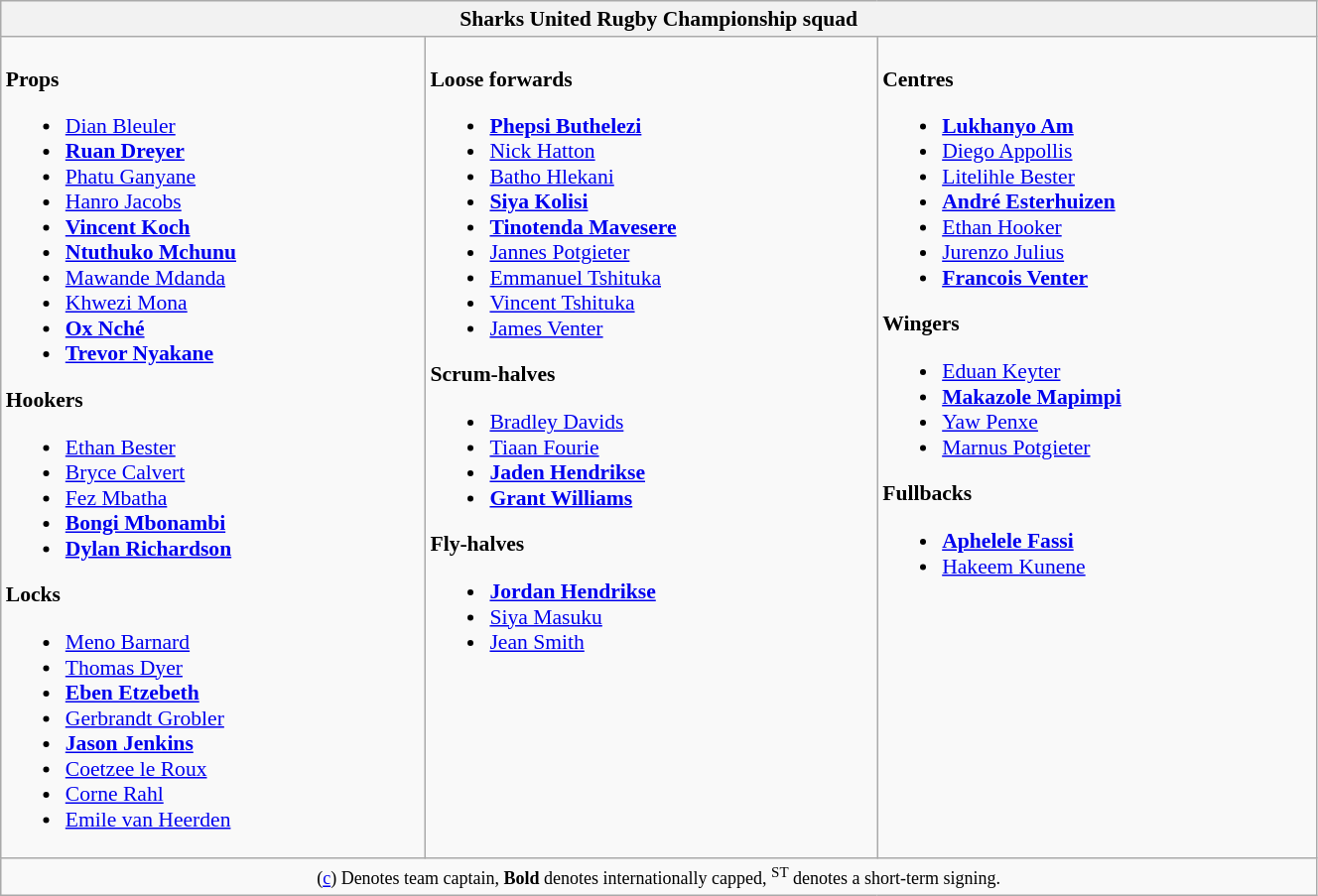<table class="wikitable" style="text-align:left; font-size:90%; width:70%">
<tr>
<th colspan="100%">Sharks United Rugby Championship squad</th>
</tr>
<tr valign="top">
<td><br><strong>Props</strong><ul><li> <a href='#'>Dian Bleuler</a></li><li> <strong><a href='#'>Ruan Dreyer</a></strong></li><li> <a href='#'>Phatu Ganyane</a></li><li> <a href='#'>Hanro Jacobs</a></li><li> <strong><a href='#'>Vincent Koch</a></strong></li><li> <strong><a href='#'>Ntuthuko Mchunu</a></strong></li><li> <a href='#'>Mawande Mdanda</a></li><li> <a href='#'>Khwezi Mona</a></li><li> <strong><a href='#'>Ox Nché</a></strong></li><li> <strong><a href='#'>Trevor Nyakane</a></strong></li></ul><strong>Hookers</strong><ul><li> <a href='#'>Ethan Bester</a></li><li> <a href='#'>Bryce Calvert</a></li><li> <a href='#'>Fez Mbatha</a></li><li> <strong><a href='#'>Bongi Mbonambi</a></strong></li><li> <strong><a href='#'>Dylan Richardson</a></strong></li></ul><strong>Locks</strong><ul><li> <a href='#'>Meno Barnard</a></li><li> <a href='#'>Thomas Dyer</a></li><li> <strong><a href='#'>Eben Etzebeth</a></strong></li><li> <a href='#'>Gerbrandt Grobler</a></li><li> <strong><a href='#'>Jason Jenkins</a></strong></li><li> <a href='#'>Coetzee le Roux</a></li><li> <a href='#'>Corne Rahl</a></li><li> <a href='#'>Emile van Heerden</a></li></ul></td>
<td><br><strong>Loose forwards</strong><ul><li> <strong><a href='#'>Phepsi Buthelezi</a></strong></li><li> <a href='#'>Nick Hatton</a></li><li> <a href='#'>Batho Hlekani</a></li><li> <strong><a href='#'>Siya Kolisi</a></strong></li><li> <strong><a href='#'>Tinotenda Mavesere</a></strong></li><li> <a href='#'>Jannes Potgieter</a></li><li> <a href='#'>Emmanuel Tshituka</a></li><li> <a href='#'>Vincent Tshituka</a></li><li> <a href='#'>James Venter</a></li></ul><strong>Scrum-halves</strong><ul><li> <a href='#'>Bradley Davids</a></li><li> <a href='#'>Tiaan Fourie</a></li><li> <strong><a href='#'>Jaden Hendrikse</a></strong></li><li> <strong><a href='#'>Grant Williams</a></strong></li></ul><strong>Fly-halves</strong><ul><li> <strong><a href='#'>Jordan Hendrikse</a></strong></li><li> <a href='#'>Siya Masuku</a></li><li> <a href='#'>Jean Smith</a></li></ul></td>
<td><br><strong>Centres</strong><ul><li> <strong><a href='#'>Lukhanyo Am</a></strong></li><li> <a href='#'>Diego Appollis</a></li><li> <a href='#'>Litelihle Bester</a></li><li> <strong><a href='#'>André Esterhuizen</a></strong></li><li> <a href='#'>Ethan Hooker</a></li><li> <a href='#'>Jurenzo Julius</a></li><li> <strong><a href='#'>Francois Venter</a></strong></li></ul><strong>Wingers</strong><ul><li> <a href='#'>Eduan Keyter</a></li><li> <strong><a href='#'>Makazole Mapimpi</a></strong></li><li> <a href='#'>Yaw Penxe</a></li><li> <a href='#'>Marnus Potgieter</a></li></ul><strong>Fullbacks</strong><ul><li> <strong><a href='#'>Aphelele Fassi</a></strong></li><li> <a href='#'>Hakeem Kunene</a></li></ul></td>
</tr>
<tr>
<td colspan="100%" style="text-align:center;"><small>(<a href='#'>c</a>) Denotes team captain, <strong>Bold</strong> denotes internationally capped, <sup>ST</sup> denotes a short-term signing.</small> </td>
</tr>
</table>
